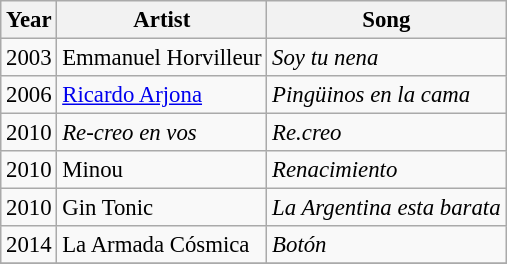<table class="wikitable" style="font-size: 95%;">
<tr>
<th>Year</th>
<th>Artist</th>
<th>Song</th>
</tr>
<tr>
<td>2003</td>
<td>Emmanuel Horvilleur</td>
<td><em>Soy tu nena</em></td>
</tr>
<tr>
<td>2006</td>
<td><a href='#'>Ricardo Arjona</a></td>
<td><em>Pingüinos en la cama</em></td>
</tr>
<tr>
<td>2010</td>
<td><em>Re-creo en vos</em></td>
<td><em>Re.creo</em></td>
</tr>
<tr>
<td>2010</td>
<td>Minou</td>
<td><em>Renacimiento</em></td>
</tr>
<tr>
<td>2010</td>
<td>Gin Tonic</td>
<td><em>La Argentina esta barata</em></td>
</tr>
<tr>
<td>2014</td>
<td>La Armada Cósmica</td>
<td><em>Botón</em></td>
</tr>
<tr>
</tr>
</table>
